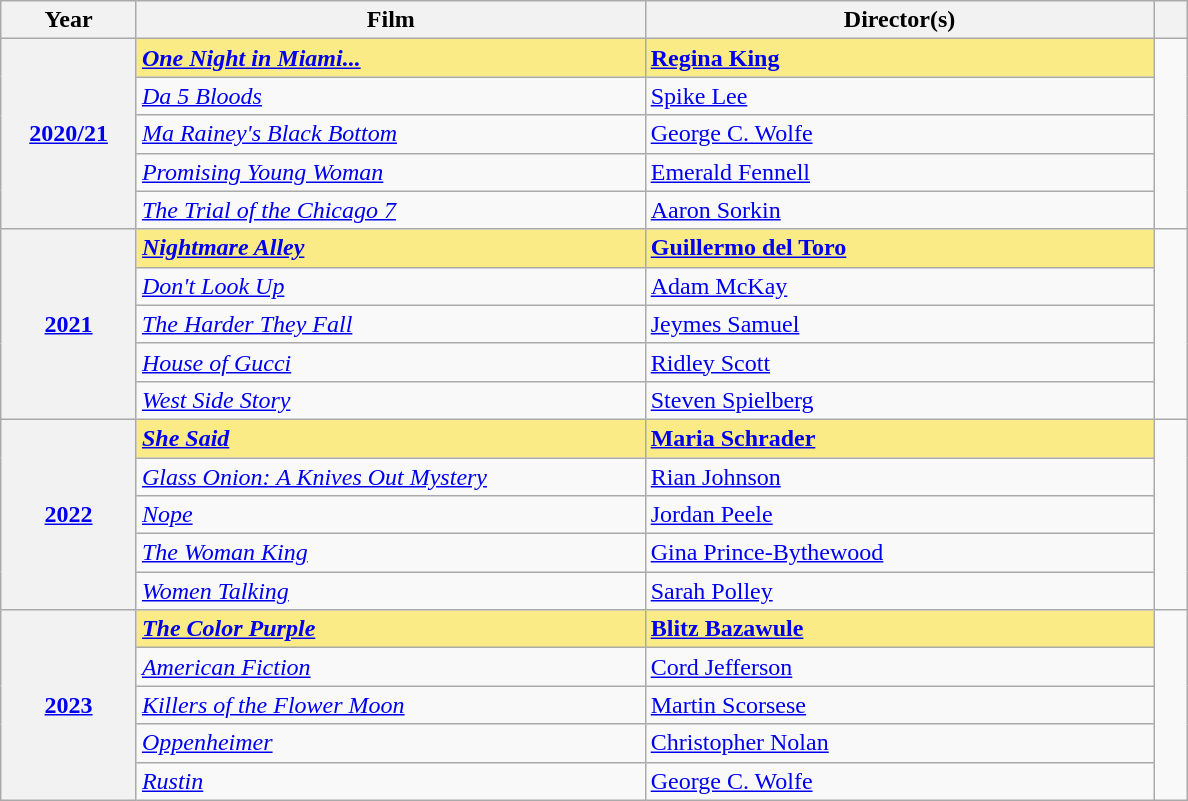<table class="wikitable sortable">
<tr>
<th scope="col" style="width:8%;">Year</th>
<th scope="col" style="width:30%;">Film</th>
<th scope="col" style="width:30%;">Director(s)</th>
<th scope="col" style="width:2%;" class="unsortable"></th>
</tr>
<tr>
<th scope="row" rowspan=5 style="text-align:center;"><a href='#'>2020/21</a><br></th>
<td style="background:#FAEB86;"><strong><em><a href='#'>One Night in Miami...</a></em></strong></td>
<td style="background:#FAEB86;"><strong><a href='#'>Regina King</a></strong></td>
<td rowspan=5></td>
</tr>
<tr>
<td><em><a href='#'>Da 5 Bloods</a></em></td>
<td><a href='#'>Spike Lee</a></td>
</tr>
<tr>
<td><em><a href='#'>Ma Rainey's Black Bottom</a></em></td>
<td><a href='#'>George C. Wolfe</a></td>
</tr>
<tr>
<td><em><a href='#'>Promising Young Woman</a></em></td>
<td><a href='#'>Emerald Fennell</a></td>
</tr>
<tr>
<td><em><a href='#'>The Trial of the Chicago 7</a></em></td>
<td><a href='#'>Aaron Sorkin</a></td>
</tr>
<tr>
<th scope="row" rowspan=5 style="text-align:center;"><a href='#'>2021</a><br></th>
<td style="background:#FAEB86;"><strong><em><a href='#'>Nightmare Alley</a></em></strong></td>
<td style="background:#FAEB86;"><strong><a href='#'>Guillermo del Toro</a></strong></td>
<td rowspan=5></td>
</tr>
<tr>
<td><em><a href='#'>Don't Look Up</a></em></td>
<td><a href='#'>Adam McKay</a></td>
</tr>
<tr>
<td><em><a href='#'>The Harder They Fall</a></em></td>
<td><a href='#'>Jeymes Samuel</a></td>
</tr>
<tr>
<td><em><a href='#'>House of Gucci</a></em></td>
<td><a href='#'>Ridley Scott</a></td>
</tr>
<tr>
<td><em><a href='#'>West Side Story</a></em></td>
<td><a href='#'>Steven Spielberg</a></td>
</tr>
<tr>
<th scope="row" rowspan=5 style="text-align:center;"><a href='#'>2022</a><br></th>
<td style="background:#FAEB86;"><strong><em><a href='#'>She Said</a></em></strong></td>
<td style="background:#FAEB86;"><strong><a href='#'>Maria Schrader</a></strong></td>
<td rowspan=5></td>
</tr>
<tr>
<td><em><a href='#'>Glass Onion: A Knives Out Mystery</a></em></td>
<td><a href='#'>Rian Johnson</a></td>
</tr>
<tr>
<td><em><a href='#'>Nope</a></em></td>
<td><a href='#'>Jordan Peele</a></td>
</tr>
<tr>
<td><em><a href='#'>The Woman King</a></em></td>
<td><a href='#'>Gina Prince-Bythewood</a></td>
</tr>
<tr>
<td><em><a href='#'>Women Talking</a></em></td>
<td><a href='#'>Sarah Polley</a></td>
</tr>
<tr>
<th scope="row" rowspan=5 style="text-align:center;"><a href='#'>2023</a><br></th>
<td style="background:#FAEB86;"><strong><em><a href='#'>The Color Purple</a></em></strong></td>
<td style="background:#FAEB86;"><strong><a href='#'>Blitz Bazawule</a></strong></td>
</tr>
<tr>
<td><em><a href='#'>American Fiction</a></em></td>
<td><a href='#'>Cord Jefferson</a></td>
</tr>
<tr>
<td><em><a href='#'>Killers of the Flower Moon</a></em></td>
<td><a href='#'>Martin Scorsese</a></td>
</tr>
<tr>
<td><em><a href='#'>Oppenheimer</a></em></td>
<td><a href='#'>Christopher Nolan</a></td>
</tr>
<tr>
<td><em><a href='#'>Rustin</a></em></td>
<td><a href='#'>George C. Wolfe</a></td>
</tr>
</table>
